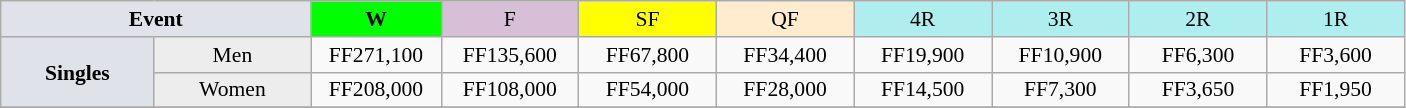<table class=wikitable style=font-size:90%;text-align:center>
<tr>
<td width=200 colspan=2 bgcolor=#dfe2e9><strong>Event</strong></td>
<td width=80 bgcolor=lime><strong>W</strong></td>
<td width=85 bgcolor=#D8BFD8>F</td>
<td width=85 bgcolor=#FFFF00>SF</td>
<td width=85 bgcolor=#ffebcd>QF</td>
<td width=85 bgcolor=#afeeee>4R</td>
<td width=85 bgcolor=#afeeee>3R</td>
<td width=85 bgcolor=#afeeee>2R</td>
<td width=85 bgcolor=#afeeee>1R</td>
</tr>
<tr>
<td rowspan=2 bgcolor=#dfe2e9><strong>Singles</strong> </td>
<td bgcolor=#EDEDED>Men</td>
<td>FF271,100</td>
<td>FF135,600</td>
<td>FF67,800</td>
<td>FF34,400</td>
<td>FF19,900</td>
<td>FF10,900</td>
<td>FF6,300</td>
<td>FF3,600</td>
</tr>
<tr>
<td bgcolor=#EDEDED>Women</td>
<td>FF208,000</td>
<td>FF108,000</td>
<td>FF54,000</td>
<td>FF28,000</td>
<td>FF14,500</td>
<td>FF7,300</td>
<td>FF3,650</td>
<td>FF1,950</td>
</tr>
<tr>
</tr>
</table>
